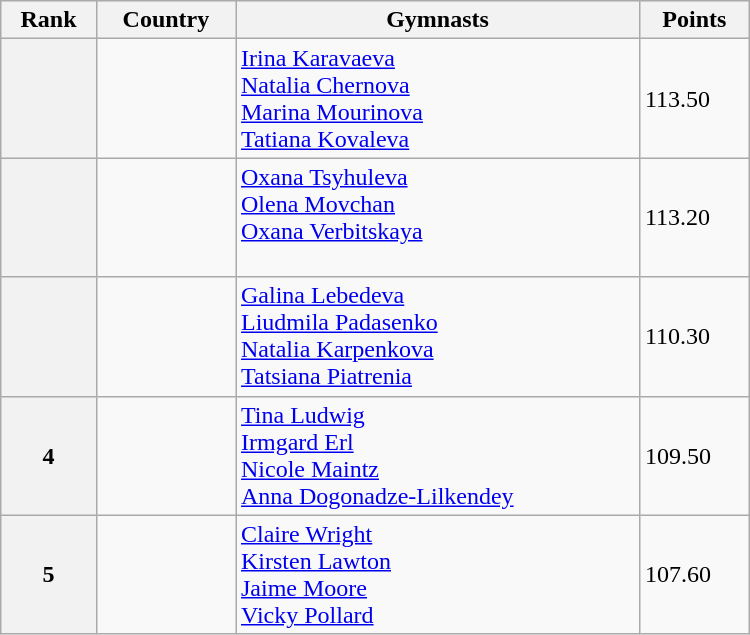<table class="wikitable" width=500>
<tr bgcolor="#efefef">
<th>Rank</th>
<th>Country</th>
<th>Gymnasts</th>
<th>Points</th>
</tr>
<tr>
<th></th>
<td></td>
<td><a href='#'>Irina Karavaeva</a> <br> <a href='#'>Natalia Chernova</a> <br> <a href='#'>Marina Mourinova</a><br> <a href='#'>Tatiana Kovaleva</a></td>
<td>113.50</td>
</tr>
<tr>
<th></th>
<td></td>
<td><a href='#'>Oxana Tsyhuleva</a>  <br> <a href='#'>Olena Movchan</a> <br> <a href='#'>Oxana Verbitskaya</a> <br>  </td>
<td>113.20</td>
</tr>
<tr>
<th></th>
<td></td>
<td><a href='#'>Galina Lebedeva</a> <br> <a href='#'>Liudmila Padasenko</a> <br> <a href='#'>Natalia Karpenkova</a> <br> <a href='#'>Tatsiana Piatrenia</a></td>
<td>110.30</td>
</tr>
<tr>
<th>4</th>
<td></td>
<td><a href='#'>Tina Ludwig</a> <br> <a href='#'>Irmgard Erl</a> <br> <a href='#'>Nicole Maintz</a> <br> <a href='#'>Anna Dogonadze-Lilkendey</a></td>
<td>109.50</td>
</tr>
<tr>
<th>5</th>
<td></td>
<td><a href='#'>Claire Wright</a> <br> <a href='#'>Kirsten Lawton</a> <br> <a href='#'>Jaime Moore</a> <br> <a href='#'>Vicky Pollard</a></td>
<td>107.60</td>
</tr>
</table>
